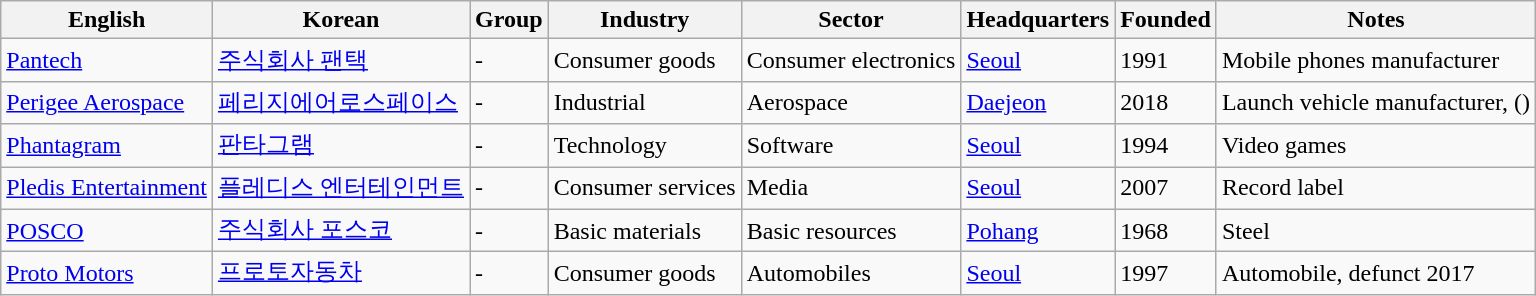<table class="wikitable sortable">
<tr>
<th>English</th>
<th>Korean</th>
<th>Group</th>
<th>Industry</th>
<th>Sector</th>
<th>Headquarters</th>
<th>Founded</th>
<th class="unsortable">Notes</th>
</tr>
<tr>
<td><a href='#'>Pantech</a></td>
<td><a href='#'>주식회사 팬택</a></td>
<td>-</td>
<td>Consumer goods</td>
<td>Consumer electronics</td>
<td><a href='#'>Seoul</a></td>
<td>1991</td>
<td>Mobile phones manufacturer</td>
</tr>
<tr>
<td><a href='#'>Perigee Aerospace</a></td>
<td><a href='#'>페리지에어로스페이스</a></td>
<td>-</td>
<td>Industrial</td>
<td>Aerospace</td>
<td><a href='#'>Daejeon</a></td>
<td>2018</td>
<td>Launch vehicle manufacturer, ()</td>
</tr>
<tr>
<td><a href='#'>Phantagram</a></td>
<td><a href='#'>판타그램</a></td>
<td>-</td>
<td>Technology</td>
<td>Software</td>
<td><a href='#'>Seoul</a></td>
<td>1994</td>
<td>Video games</td>
</tr>
<tr>
<td><a href='#'>Pledis Entertainment</a></td>
<td><a href='#'>플레디스 엔터테인먼트</a></td>
<td>-</td>
<td>Consumer services</td>
<td>Media</td>
<td><a href='#'>Seoul</a></td>
<td>2007</td>
<td>Record label</td>
</tr>
<tr>
<td><a href='#'>POSCO</a></td>
<td><a href='#'>주식회사 포스코</a></td>
<td>-</td>
<td>Basic materials</td>
<td>Basic resources</td>
<td><a href='#'>Pohang</a></td>
<td>1968</td>
<td>Steel</td>
</tr>
<tr>
<td><a href='#'>Proto Motors</a></td>
<td><a href='#'>프로토자동차</a></td>
<td>-</td>
<td>Consumer goods</td>
<td>Automobiles</td>
<td><a href='#'>Seoul</a></td>
<td>1997</td>
<td>Automobile, defunct 2017</td>
</tr>
</table>
